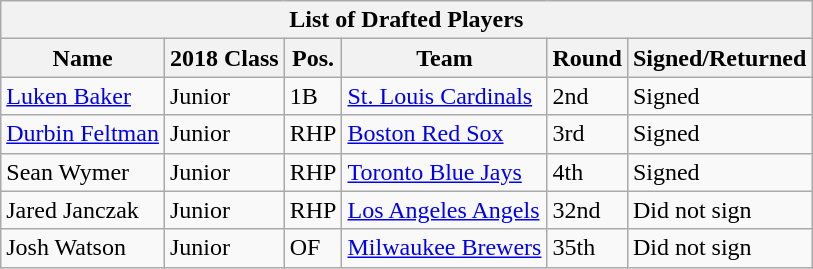<table class="wikitable collapsible">
<tr>
<th colspan="7">List of Drafted Players</th>
</tr>
<tr>
<th>Name</th>
<th>2018 Class</th>
<th>Pos.</th>
<th>Team</th>
<th>Round</th>
<th>Signed/Returned</th>
</tr>
<tr>
<td><a href='#'>Luken Baker</a></td>
<td>Junior</td>
<td>1B</td>
<td><a href='#'>St. Louis Cardinals</a></td>
<td>2nd</td>
<td>Signed</td>
</tr>
<tr>
<td><a href='#'>Durbin Feltman</a></td>
<td>Junior</td>
<td>RHP</td>
<td><a href='#'>Boston Red Sox</a></td>
<td>3rd</td>
<td>Signed</td>
</tr>
<tr>
<td>Sean Wymer</td>
<td>Junior</td>
<td>RHP</td>
<td><a href='#'>Toronto Blue Jays</a></td>
<td>4th</td>
<td>Signed</td>
</tr>
<tr>
<td>Jared Janczak</td>
<td>Junior</td>
<td>RHP</td>
<td><a href='#'>Los Angeles Angels</a></td>
<td>32nd</td>
<td>Did not sign</td>
</tr>
<tr>
<td>Josh Watson</td>
<td>Junior</td>
<td>OF</td>
<td><a href='#'>Milwaukee Brewers</a></td>
<td>35th</td>
<td>Did not sign</td>
</tr>
</table>
